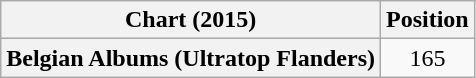<table class="wikitable plainrowheaders" style="text-align:center">
<tr>
<th scope="col">Chart (2015)</th>
<th scope="col">Position</th>
</tr>
<tr>
<th scope="row">Belgian Albums (Ultratop Flanders)</th>
<td>165</td>
</tr>
</table>
